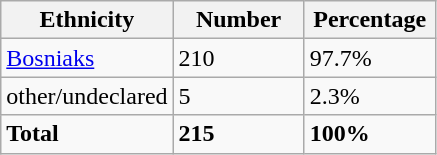<table class="wikitable">
<tr>
<th width="100px">Ethnicity</th>
<th width="80px">Number</th>
<th width="80px">Percentage</th>
</tr>
<tr>
<td><a href='#'>Bosniaks</a></td>
<td>210</td>
<td>97.7%</td>
</tr>
<tr>
<td>other/undeclared</td>
<td>5</td>
<td>2.3%</td>
</tr>
<tr>
<td><strong>Total</strong></td>
<td><strong>215</strong></td>
<td><strong>100%</strong></td>
</tr>
</table>
